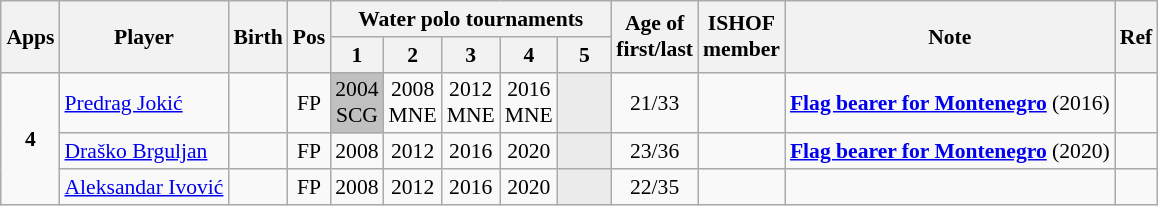<table class="wikitable sortable" style="text-align: center; font-size: 90%; margin-left: 1em;">
<tr>
<th rowspan="2">Apps</th>
<th rowspan="2">Player</th>
<th rowspan="2">Birth</th>
<th rowspan="2">Pos</th>
<th colspan="5">Water polo tournaments</th>
<th rowspan="2">Age of<br>first/last</th>
<th rowspan="2">ISHOF<br>member</th>
<th rowspan="2">Note</th>
<th rowspan="2" class="unsortable">Ref</th>
</tr>
<tr>
<th>1</th>
<th style="width: 2em;" class="unsortable">2</th>
<th style="width: 2em;" class="unsortable">3</th>
<th style="width: 2em;" class="unsortable">4</th>
<th style="width: 2em;" class="unsortable">5</th>
</tr>
<tr>
<td rowspan="3"><strong>4</strong></td>
<td style="text-align: left;" data-sort-value="Jokić, Predrag"><a href='#'>Predrag Jokić</a></td>
<td></td>
<td>FP</td>
<td style="background-color: silver;">2004<br>SCG</td>
<td>2008<br>MNE</td>
<td>2012<br>MNE</td>
<td>2016<br>MNE</td>
<td style="background-color: #ececec;"></td>
<td>21/33</td>
<td></td>
<td style="text-align: left;"><strong><a href='#'>Flag bearer for Montenegro</a></strong> (2016)</td>
<td></td>
</tr>
<tr>
<td style="text-align: left;" data-sort-value="Brguljan, Draško"><a href='#'>Draško Brguljan</a></td>
<td></td>
<td>FP</td>
<td>2008</td>
<td>2012</td>
<td>2016</td>
<td>2020</td>
<td style="background-color: #ececec;"></td>
<td>23/36</td>
<td></td>
<td style="text-align: left;"><strong><a href='#'>Flag bearer for Montenegro</a></strong> (2020)</td>
<td></td>
</tr>
<tr>
<td style="text-align: left;" data-sort-value="Ivović, Aleksandar"><a href='#'>Aleksandar Ivović</a></td>
<td></td>
<td>FP</td>
<td>2008</td>
<td>2012</td>
<td>2016</td>
<td>2020</td>
<td style="background-color: #ececec;"></td>
<td>22/35</td>
<td></td>
<td style="text-align: left;"></td>
<td></td>
</tr>
</table>
